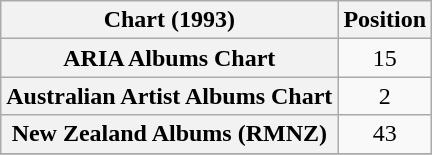<table class="wikitable sortable plainrowheaders" style="text-align:center">
<tr>
<th scope="col">Chart (1993)</th>
<th scope="col">Position</th>
</tr>
<tr>
<th scope="row">ARIA Albums Chart</th>
<td>15</td>
</tr>
<tr>
<th scope="row">Australian Artist Albums Chart</th>
<td>2</td>
</tr>
<tr>
<th scope="row">New Zealand Albums (RMNZ)</th>
<td>43</td>
</tr>
<tr>
</tr>
</table>
